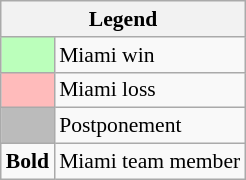<table class="wikitable" style="font-size:90%">
<tr>
<th colspan="2">Legend</th>
</tr>
<tr>
<td bgcolor="#bbffbb"> </td>
<td>Miami win</td>
</tr>
<tr>
<td bgcolor="#ffbbbb"> </td>
<td>Miami loss</td>
</tr>
<tr>
<td bgcolor="#bbbbbb"> </td>
<td>Postponement</td>
</tr>
<tr>
<td><strong>Bold</strong></td>
<td>Miami team member</td>
</tr>
</table>
